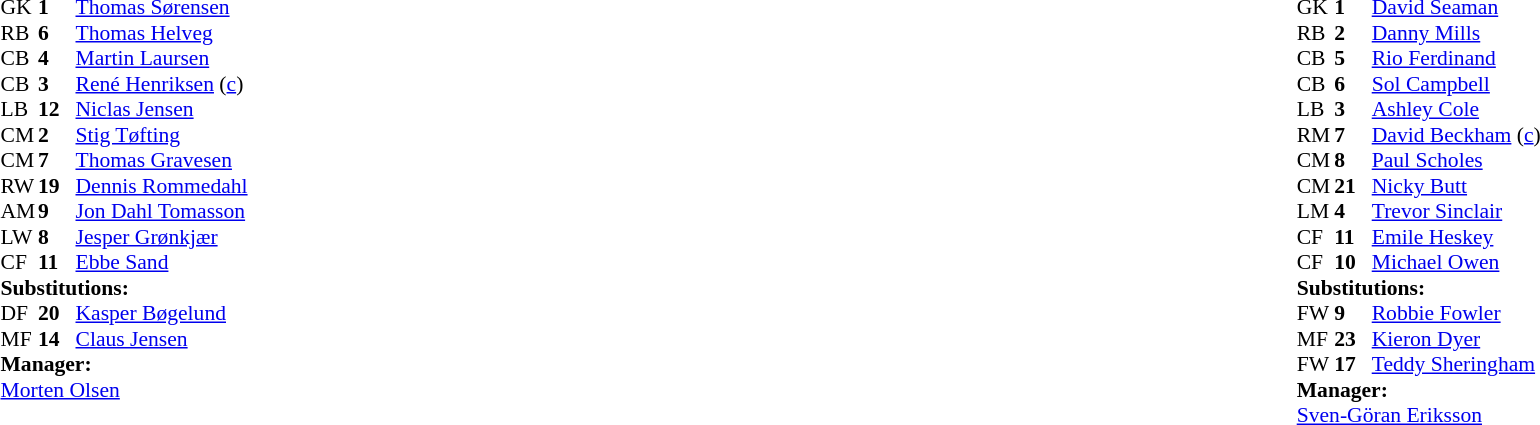<table style="width:100%;">
<tr>
<td style="vertical-align:top; width:50%;"><br><table style="font-size: 90%" cellspacing="0" cellpadding="0">
<tr>
<th width="25"></th>
<th width="25"></th>
</tr>
<tr>
<td>GK</td>
<td><strong>1</strong></td>
<td><a href='#'>Thomas Sørensen</a></td>
</tr>
<tr>
<td>RB</td>
<td><strong>6</strong></td>
<td><a href='#'>Thomas Helveg</a></td>
<td></td>
<td></td>
</tr>
<tr>
<td>CB</td>
<td><strong>4</strong></td>
<td><a href='#'>Martin Laursen</a></td>
</tr>
<tr>
<td>CB</td>
<td><strong>3</strong></td>
<td><a href='#'>René Henriksen</a> (<a href='#'>c</a>)</td>
</tr>
<tr>
<td>LB</td>
<td><strong>12</strong></td>
<td><a href='#'>Niclas Jensen</a></td>
</tr>
<tr>
<td>CM</td>
<td><strong>2</strong></td>
<td><a href='#'>Stig Tøfting</a></td>
<td></td>
<td></td>
</tr>
<tr>
<td>CM</td>
<td><strong>7</strong></td>
<td><a href='#'>Thomas Gravesen</a></td>
</tr>
<tr>
<td>RW</td>
<td><strong>19</strong></td>
<td><a href='#'>Dennis Rommedahl</a></td>
</tr>
<tr>
<td>AM</td>
<td><strong>9</strong></td>
<td><a href='#'>Jon Dahl Tomasson</a></td>
</tr>
<tr>
<td>LW</td>
<td><strong>8</strong></td>
<td><a href='#'>Jesper Grønkjær</a></td>
</tr>
<tr>
<td>CF</td>
<td><strong>11</strong></td>
<td><a href='#'>Ebbe Sand</a></td>
</tr>
<tr>
<td colspan=3><strong>Substitutions:</strong></td>
</tr>
<tr>
<td>DF</td>
<td><strong>20</strong></td>
<td><a href='#'>Kasper Bøgelund</a></td>
<td></td>
<td></td>
</tr>
<tr>
<td>MF</td>
<td><strong>14</strong></td>
<td><a href='#'>Claus Jensen</a></td>
<td></td>
<td></td>
</tr>
<tr>
<td colspan=3><strong>Manager:</strong></td>
</tr>
<tr>
<td colspan="4"><a href='#'>Morten Olsen</a></td>
</tr>
</table>
</td>
<td></td>
<td style="vertical-align:top; width:50%;"><br><table cellspacing="0" cellpadding="0" style="font-size:90%; margin:auto;">
<tr>
<th width="25"></th>
<th width="25"></th>
</tr>
<tr>
<td>GK</td>
<td><strong>1</strong></td>
<td><a href='#'>David Seaman</a></td>
</tr>
<tr>
<td>RB</td>
<td><strong>2</strong></td>
<td><a href='#'>Danny Mills</a></td>
<td></td>
</tr>
<tr>
<td>CB</td>
<td><strong>5</strong></td>
<td><a href='#'>Rio Ferdinand</a></td>
</tr>
<tr>
<td>CB</td>
<td><strong>6</strong></td>
<td><a href='#'>Sol Campbell</a></td>
</tr>
<tr>
<td>LB</td>
<td><strong>3</strong></td>
<td><a href='#'>Ashley Cole</a></td>
</tr>
<tr>
<td>RM</td>
<td><strong>7</strong></td>
<td><a href='#'>David Beckham</a> (<a href='#'>c</a>)</td>
</tr>
<tr>
<td>CM</td>
<td><strong>8</strong></td>
<td><a href='#'>Paul Scholes</a></td>
<td></td>
<td></td>
</tr>
<tr>
<td>CM</td>
<td><strong>21</strong></td>
<td><a href='#'>Nicky Butt</a></td>
</tr>
<tr>
<td>LM</td>
<td><strong>4</strong></td>
<td><a href='#'>Trevor Sinclair</a></td>
</tr>
<tr>
<td>CF</td>
<td><strong>11</strong></td>
<td><a href='#'>Emile Heskey</a></td>
<td></td>
<td></td>
</tr>
<tr>
<td>CF</td>
<td><strong>10</strong></td>
<td><a href='#'>Michael Owen</a></td>
<td></td>
<td></td>
</tr>
<tr>
<td colspan=3><strong>Substitutions:</strong></td>
</tr>
<tr>
<td>FW</td>
<td><strong>9</strong></td>
<td><a href='#'>Robbie Fowler</a></td>
<td></td>
<td></td>
</tr>
<tr>
<td>MF</td>
<td><strong>23</strong></td>
<td><a href='#'>Kieron Dyer</a></td>
<td></td>
<td></td>
</tr>
<tr>
<td>FW</td>
<td><strong>17</strong></td>
<td><a href='#'>Teddy Sheringham</a></td>
<td></td>
<td></td>
</tr>
<tr>
<td colspan=3><strong>Manager:</strong></td>
</tr>
<tr>
<td colspan="4"> <a href='#'>Sven-Göran Eriksson</a></td>
</tr>
</table>
</td>
</tr>
</table>
